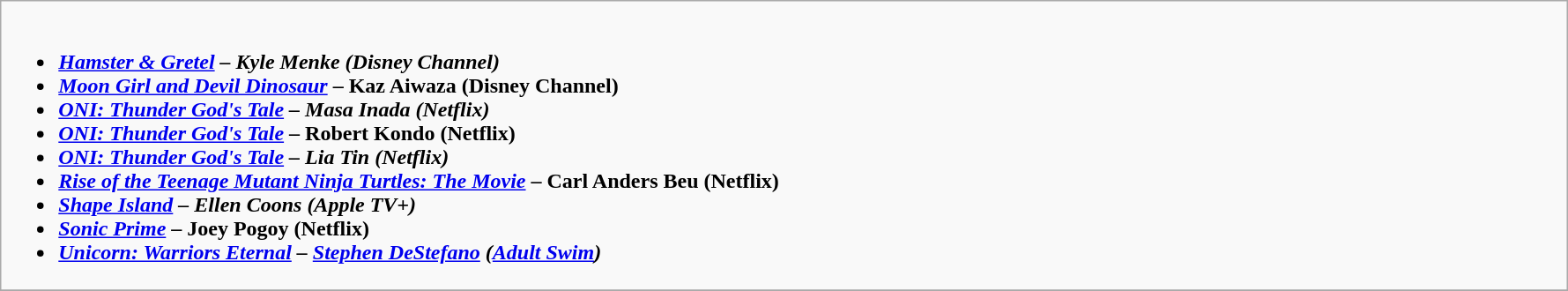<table class=wikitable>
<tr>
<td colspan="2" style="vertical-align:top;" width="50%"><br><ul><li><strong><em><a href='#'>Hamster & Gretel</a><em> – Kyle Menke (Disney Channel)<strong></li><li></em></strong><a href='#'>Moon Girl and Devil Dinosaur</a></em> – Kaz Aiwaza (Disney Channel)</strong></li><li><strong><em><a href='#'>ONI: Thunder God's Tale</a><em> – Masa Inada (Netflix)<strong></li><li></em></strong><a href='#'>ONI: Thunder God's Tale</a></em> – Robert Kondo (Netflix)</strong></li><li><strong><em><a href='#'>ONI: Thunder God's Tale</a><em> – Lia Tin (Netflix)<strong></li><li></em></strong><a href='#'>Rise of the Teenage Mutant Ninja Turtles: The Movie</a></em> – Carl Anders Beu (Netflix)</strong></li><li><strong><em><a href='#'>Shape Island</a><em> – Ellen Coons (Apple TV+)<strong></li><li></em></strong><a href='#'>Sonic Prime</a></em> – Joey Pogoy (Netflix)</strong></li><li><strong><em><a href='#'>Unicorn: Warriors Eternal</a><em> – <a href='#'>Stephen DeStefano</a> (<a href='#'>Adult Swim</a>)<strong></li></ul></td>
</tr>
<tr>
</tr>
</table>
